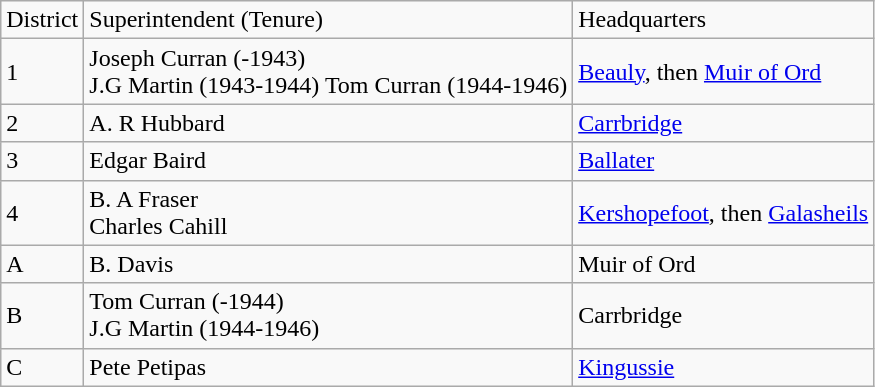<table class="wikitable">
<tr>
<td>District</td>
<td>Superintendent (Tenure)</td>
<td>Headquarters</td>
</tr>
<tr>
<td>1</td>
<td>Joseph Curran  (-1943)<br>J.G Martin         (1943-1944)
Tom Curran      (1944-1946)</td>
<td><a href='#'>Beauly</a>, then <a href='#'>Muir of Ord</a></td>
</tr>
<tr>
<td>2</td>
<td>A. R Hubbard</td>
<td><a href='#'>Carrbridge</a></td>
</tr>
<tr>
<td>3</td>
<td>Edgar Baird</td>
<td><a href='#'>Ballater</a></td>
</tr>
<tr>
<td>4</td>
<td>B. A Fraser<br>Charles Cahill</td>
<td><a href='#'>Kershopefoot</a>, then <a href='#'>Galasheils</a></td>
</tr>
<tr>
<td>A</td>
<td>B. Davis</td>
<td>Muir of Ord</td>
</tr>
<tr>
<td>B</td>
<td>Tom Curran (-1944)<br>J.G Martin (1944-1946)</td>
<td>Carrbridge</td>
</tr>
<tr>
<td>C</td>
<td>Pete Petipas</td>
<td><a href='#'>Kingussie</a></td>
</tr>
</table>
